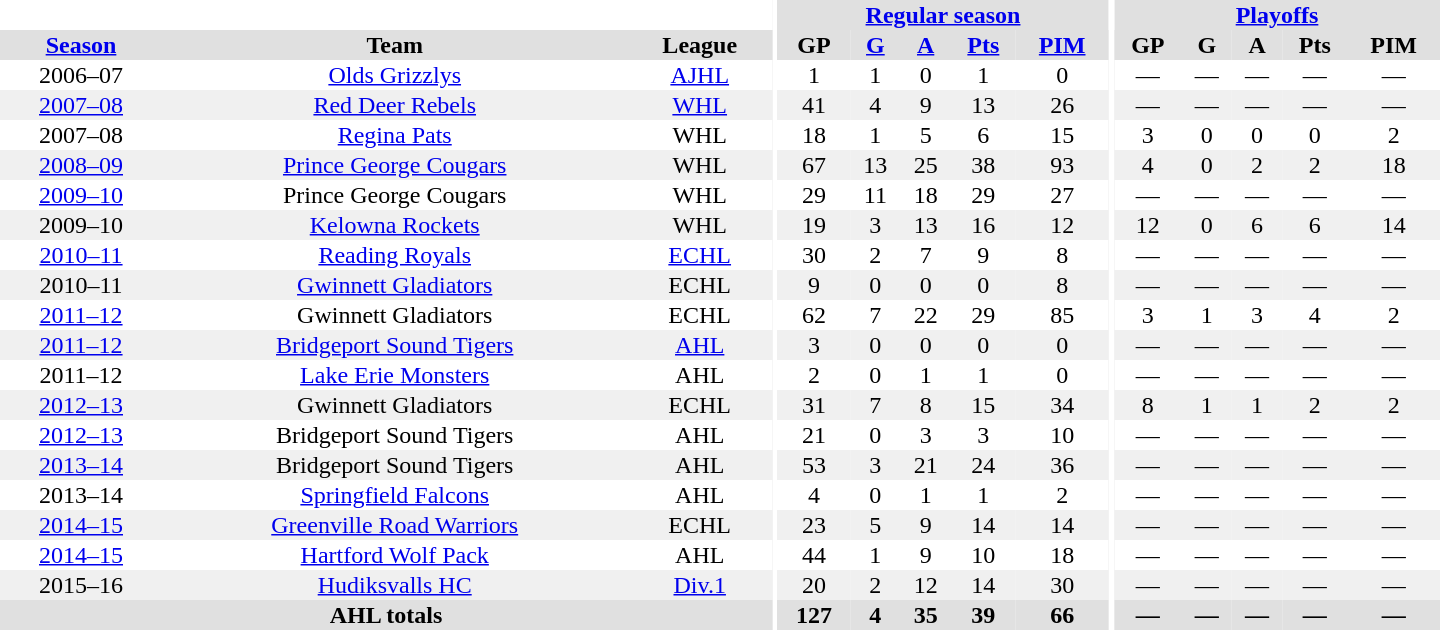<table border="0" cellpadding="1" cellspacing="0" style="text-align:center; width:60em">
<tr bgcolor="#e0e0e0">
<th colspan="3" bgcolor="#ffffff"></th>
<th rowspan="99" bgcolor="#ffffff"></th>
<th colspan="5"><a href='#'>Regular season</a></th>
<th rowspan="99" bgcolor="#ffffff"></th>
<th colspan="5"><a href='#'>Playoffs</a></th>
</tr>
<tr bgcolor="#e0e0e0">
<th><a href='#'>Season</a></th>
<th>Team</th>
<th>League</th>
<th>GP</th>
<th><a href='#'>G</a></th>
<th><a href='#'>A</a></th>
<th><a href='#'>Pts</a></th>
<th><a href='#'>PIM</a></th>
<th>GP</th>
<th>G</th>
<th>A</th>
<th>Pts</th>
<th>PIM</th>
</tr>
<tr ALIGN="center">
<td>2006–07</td>
<td><a href='#'>Olds Grizzlys</a></td>
<td><a href='#'>AJHL</a></td>
<td>1</td>
<td>1</td>
<td>0</td>
<td>1</td>
<td>0</td>
<td>—</td>
<td>—</td>
<td>—</td>
<td>—</td>
<td>—</td>
</tr>
<tr ALIGN="center" bgcolor="#f0f0f0">
<td><a href='#'>2007–08</a></td>
<td><a href='#'>Red Deer Rebels</a></td>
<td><a href='#'>WHL</a></td>
<td>41</td>
<td>4</td>
<td>9</td>
<td>13</td>
<td>26</td>
<td>—</td>
<td>—</td>
<td>—</td>
<td>—</td>
<td>—</td>
</tr>
<tr ALIGN="center">
<td>2007–08</td>
<td><a href='#'>Regina Pats</a></td>
<td>WHL</td>
<td>18</td>
<td>1</td>
<td>5</td>
<td>6</td>
<td>15</td>
<td>3</td>
<td>0</td>
<td>0</td>
<td>0</td>
<td>2</td>
</tr>
<tr ALIGN="center" bgcolor="#f0f0f0">
<td><a href='#'>2008–09</a></td>
<td><a href='#'>Prince George Cougars</a></td>
<td>WHL</td>
<td>67</td>
<td>13</td>
<td>25</td>
<td>38</td>
<td>93</td>
<td>4</td>
<td>0</td>
<td>2</td>
<td>2</td>
<td>18</td>
</tr>
<tr ALIGN="center">
<td><a href='#'>2009–10</a></td>
<td>Prince George Cougars</td>
<td>WHL</td>
<td>29</td>
<td>11</td>
<td>18</td>
<td>29</td>
<td>27</td>
<td>—</td>
<td>—</td>
<td>—</td>
<td>—</td>
<td>—</td>
</tr>
<tr ALIGN="center" bgcolor="#f0f0f0">
<td>2009–10</td>
<td><a href='#'>Kelowna Rockets</a></td>
<td>WHL</td>
<td>19</td>
<td>3</td>
<td>13</td>
<td>16</td>
<td>12</td>
<td>12</td>
<td>0</td>
<td>6</td>
<td>6</td>
<td>14</td>
</tr>
<tr ALIGN="center">
<td><a href='#'>2010–11</a></td>
<td><a href='#'>Reading Royals</a></td>
<td><a href='#'>ECHL</a></td>
<td>30</td>
<td>2</td>
<td>7</td>
<td>9</td>
<td>8</td>
<td>—</td>
<td>—</td>
<td>—</td>
<td>—</td>
<td>—</td>
</tr>
<tr ALIGN="center" bgcolor="#f0f0f0">
<td>2010–11</td>
<td><a href='#'>Gwinnett Gladiators</a></td>
<td>ECHL</td>
<td>9</td>
<td>0</td>
<td>0</td>
<td>0</td>
<td>8</td>
<td>—</td>
<td>—</td>
<td>—</td>
<td>—</td>
<td>—</td>
</tr>
<tr ALIGN="center">
<td><a href='#'>2011–12</a></td>
<td>Gwinnett Gladiators</td>
<td>ECHL</td>
<td>62</td>
<td>7</td>
<td>22</td>
<td>29</td>
<td>85</td>
<td>3</td>
<td>1</td>
<td>3</td>
<td>4</td>
<td>2</td>
</tr>
<tr ALIGN="center" bgcolor="#f0f0f0">
<td><a href='#'>2011–12</a></td>
<td><a href='#'>Bridgeport Sound Tigers</a></td>
<td><a href='#'>AHL</a></td>
<td>3</td>
<td>0</td>
<td>0</td>
<td>0</td>
<td>0</td>
<td>—</td>
<td>—</td>
<td>—</td>
<td>—</td>
<td>—</td>
</tr>
<tr ALIGN="center">
<td>2011–12</td>
<td><a href='#'>Lake Erie Monsters</a></td>
<td>AHL</td>
<td>2</td>
<td>0</td>
<td>1</td>
<td>1</td>
<td>0</td>
<td>—</td>
<td>—</td>
<td>—</td>
<td>—</td>
<td>—</td>
</tr>
<tr ALIGN="center" bgcolor="#f0f0f0">
<td><a href='#'>2012–13</a></td>
<td>Gwinnett Gladiators</td>
<td>ECHL</td>
<td>31</td>
<td>7</td>
<td>8</td>
<td>15</td>
<td>34</td>
<td>8</td>
<td>1</td>
<td>1</td>
<td>2</td>
<td>2</td>
</tr>
<tr ALIGN="center">
<td><a href='#'>2012–13</a></td>
<td>Bridgeport Sound Tigers</td>
<td>AHL</td>
<td>21</td>
<td>0</td>
<td>3</td>
<td>3</td>
<td>10</td>
<td>—</td>
<td>—</td>
<td>—</td>
<td>—</td>
<td>—</td>
</tr>
<tr ALIGN="center" bgcolor="#f0f0f0">
<td><a href='#'>2013–14</a></td>
<td>Bridgeport Sound Tigers</td>
<td>AHL</td>
<td>53</td>
<td>3</td>
<td>21</td>
<td>24</td>
<td>36</td>
<td>—</td>
<td>—</td>
<td>—</td>
<td>—</td>
<td>—</td>
</tr>
<tr ALIGN="center">
<td>2013–14</td>
<td><a href='#'>Springfield Falcons</a></td>
<td>AHL</td>
<td>4</td>
<td>0</td>
<td>1</td>
<td>1</td>
<td>2</td>
<td>—</td>
<td>—</td>
<td>—</td>
<td>—</td>
<td>—</td>
</tr>
<tr ALIGN="center" bgcolor="#f0f0f0">
<td><a href='#'>2014–15</a></td>
<td><a href='#'>Greenville Road Warriors</a></td>
<td>ECHL</td>
<td>23</td>
<td>5</td>
<td>9</td>
<td>14</td>
<td>14</td>
<td>—</td>
<td>—</td>
<td>—</td>
<td>—</td>
<td>—</td>
</tr>
<tr ALIGN="center">
<td><a href='#'>2014–15</a></td>
<td><a href='#'>Hartford Wolf Pack</a></td>
<td>AHL</td>
<td>44</td>
<td>1</td>
<td>9</td>
<td>10</td>
<td>18</td>
<td>—</td>
<td>—</td>
<td>—</td>
<td>—</td>
<td>—</td>
</tr>
<tr ALIGN="center" bgcolor="#f0f0f0">
<td>2015–16</td>
<td><a href='#'>Hudiksvalls HC</a></td>
<td><a href='#'>Div.1</a></td>
<td>20</td>
<td>2</td>
<td>12</td>
<td>14</td>
<td>30</td>
<td>—</td>
<td>—</td>
<td>—</td>
<td>—</td>
<td>—</td>
</tr>
<tr bgcolor="#e0e0e0">
<th colspan="3">AHL totals</th>
<th>127</th>
<th>4</th>
<th>35</th>
<th>39</th>
<th>66</th>
<th>—</th>
<th>—</th>
<th>—</th>
<th>—</th>
<th>—</th>
</tr>
</table>
